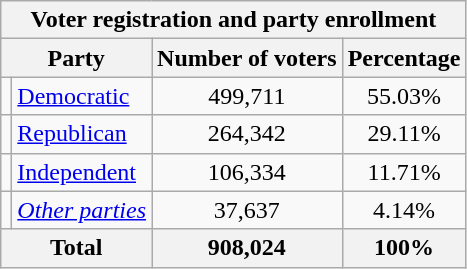<table class="wikitable float">
<tr>
<th colspan = 6>Voter registration and party enrollment</th>
</tr>
<tr>
<th colspan = 2>Party</th>
<th>Number of voters</th>
<th>Percentage</th>
</tr>
<tr>
<td></td>
<td><a href='#'>Democratic</a></td>
<td style="text-align:center;">499,711</td>
<td style="text-align:center;">55.03%</td>
</tr>
<tr>
<td></td>
<td><a href='#'>Republican</a></td>
<td style="text-align:center;">264,342</td>
<td style="text-align:center;">29.11%</td>
</tr>
<tr>
<td></td>
<td><a href='#'>Independent</a></td>
<td style="text-align:center;">106,334</td>
<td style="text-align:center;">11.71%</td>
</tr>
<tr>
<td></td>
<td><em><a href='#'>Other parties</a></em></td>
<td style="text-align:center;">37,637</td>
<td style="text-align:center;">4.14%</td>
</tr>
<tr>
<th colspan="2">Total</th>
<th style="text-align:center;">908,024</th>
<th style="text-align:center;">100%</th>
</tr>
</table>
